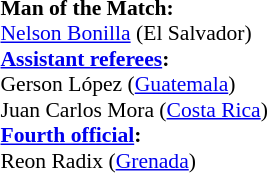<table width=50% style="font-size:90%">
<tr>
<td><br><strong>Man of the Match:</strong>
<br><a href='#'>Nelson Bonilla</a> (El Salvador)<br><strong><a href='#'>Assistant referees</a>:</strong>
<br>Gerson López (<a href='#'>Guatemala</a>)
<br>Juan Carlos Mora (<a href='#'>Costa Rica</a>)
<br><strong><a href='#'>Fourth official</a>:</strong>
<br>Reon Radix (<a href='#'>Grenada</a>)</td>
</tr>
</table>
